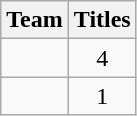<table class="wikitable sortable" style="text-align:center">
<tr>
<th>Team</th>
<th>Titles</th>
</tr>
<tr>
<td style=><em></em></td>
<td>4</td>
</tr>
<tr>
<td style=><em></em></td>
<td>1</td>
</tr>
</table>
